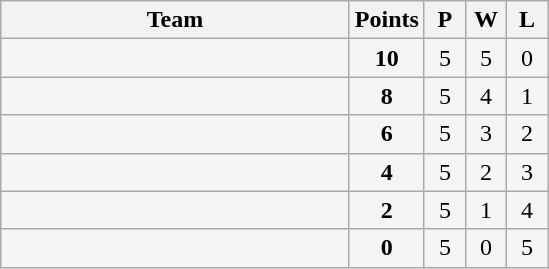<table class=wikitable style=text-align:center>
<tr align=center bgcolor=#efefef>
<th width=225>Team</th>
<th width=20>Points</th>
<th width=20>P</th>
<th width=20>W</th>
<th width=20>L</th>
</tr>
<tr align=center style="background:#f5f5f5;">
<td style="text-align:left;"></td>
<td><strong>10</strong></td>
<td>5</td>
<td>5</td>
<td>0</td>
</tr>
<tr align=center style="background:#f5f5f5;">
<td style="text-align:left;"></td>
<td><strong>8</strong></td>
<td>5</td>
<td>4</td>
<td>1</td>
</tr>
<tr align=center style="background:#f5f5f5;">
<td style="text-align:left;"></td>
<td><strong>6</strong></td>
<td>5</td>
<td>3</td>
<td>2</td>
</tr>
<tr align=center style="background:#f5f5f5;">
<td style="text-align:left;"></td>
<td><strong>4</strong></td>
<td>5</td>
<td>2</td>
<td>3</td>
</tr>
<tr align=center style="background:#f5f5f5;">
<td style="text-align:left;"></td>
<td><strong>2</strong></td>
<td>5</td>
<td>1</td>
<td>4</td>
</tr>
<tr align=center style="background:#f5f5f5;">
<td style="text-align:left;"></td>
<td><strong>0</strong></td>
<td>5</td>
<td>0</td>
<td>5</td>
</tr>
</table>
